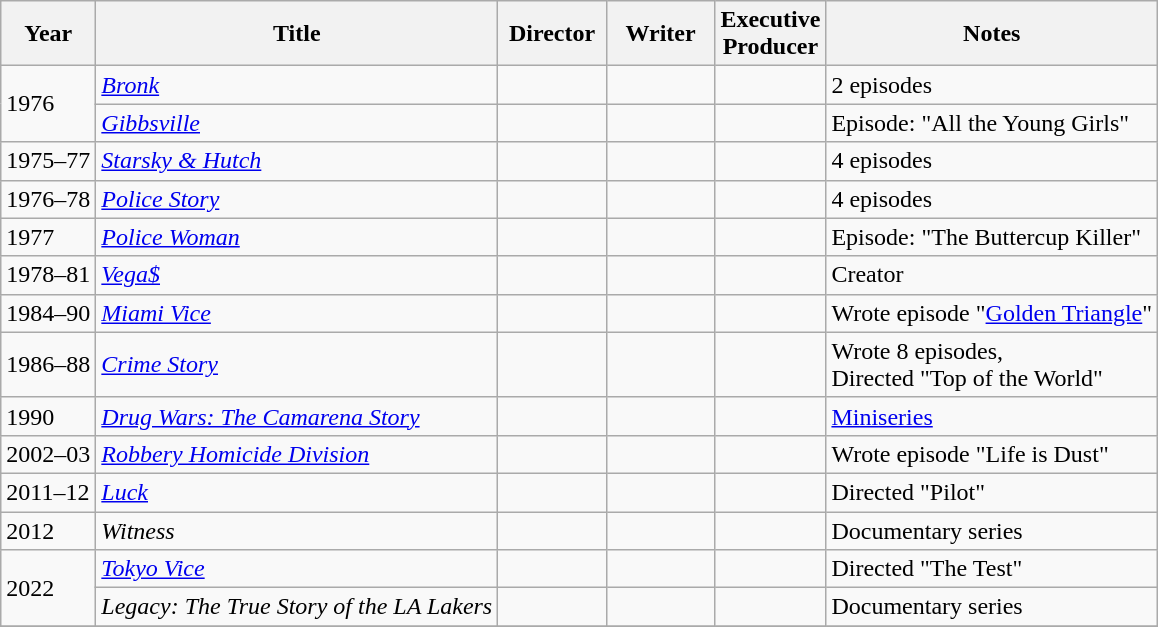<table class="wikitable">
<tr>
<th>Year</th>
<th>Title</th>
<th width=65>Director</th>
<th width=65>Writer</th>
<th width=65>Executive<br>Producer</th>
<th>Notes</th>
</tr>
<tr>
<td rowspan=2>1976</td>
<td><em><a href='#'>Bronk</a></em></td>
<td></td>
<td></td>
<td></td>
<td>2 episodes</td>
</tr>
<tr>
<td><a href='#'><em>Gibbsville</em></a></td>
<td></td>
<td></td>
<td></td>
<td>Episode: "All the Young Girls"</td>
</tr>
<tr>
<td>1975–77</td>
<td><em><a href='#'>Starsky & Hutch</a></em></td>
<td></td>
<td></td>
<td></td>
<td>4 episodes</td>
</tr>
<tr>
<td>1976–78</td>
<td><em><a href='#'>Police Story</a></em></td>
<td></td>
<td></td>
<td></td>
<td>4 episodes</td>
</tr>
<tr>
<td>1977</td>
<td><em><a href='#'>Police Woman</a></em></td>
<td></td>
<td></td>
<td></td>
<td>Episode: "The Buttercup Killer"</td>
</tr>
<tr>
<td>1978–81</td>
<td><em><a href='#'>Vega$</a></em></td>
<td></td>
<td></td>
<td></td>
<td>Creator</td>
</tr>
<tr>
<td>1984–90</td>
<td><em><a href='#'>Miami Vice</a></em></td>
<td></td>
<td></td>
<td></td>
<td>Wrote episode "<a href='#'>Golden Triangle</a>"</td>
</tr>
<tr>
<td>1986–88</td>
<td><em><a href='#'>Crime Story</a></em></td>
<td></td>
<td></td>
<td></td>
<td>Wrote 8 episodes,<br>Directed "Top of the World"</td>
</tr>
<tr>
<td>1990</td>
<td><em><a href='#'>Drug Wars: The Camarena Story</a></em></td>
<td></td>
<td></td>
<td></td>
<td><a href='#'>Miniseries</a></td>
</tr>
<tr>
<td>2002–03</td>
<td><em><a href='#'>Robbery Homicide Division</a></em></td>
<td></td>
<td></td>
<td></td>
<td>Wrote episode "Life is Dust"</td>
</tr>
<tr>
<td>2011–12</td>
<td><em><a href='#'>Luck</a></em></td>
<td></td>
<td></td>
<td></td>
<td>Directed "Pilot"</td>
</tr>
<tr>
<td>2012</td>
<td><em>Witness</em></td>
<td></td>
<td></td>
<td></td>
<td>Documentary series</td>
</tr>
<tr>
<td rowspan=2>2022</td>
<td><em><a href='#'>Tokyo Vice</a></em></td>
<td></td>
<td></td>
<td></td>
<td>Directed "The Test"</td>
</tr>
<tr>
<td><em>Legacy: The True Story of the LA Lakers</em></td>
<td></td>
<td></td>
<td></td>
<td>Documentary series</td>
</tr>
<tr>
</tr>
</table>
